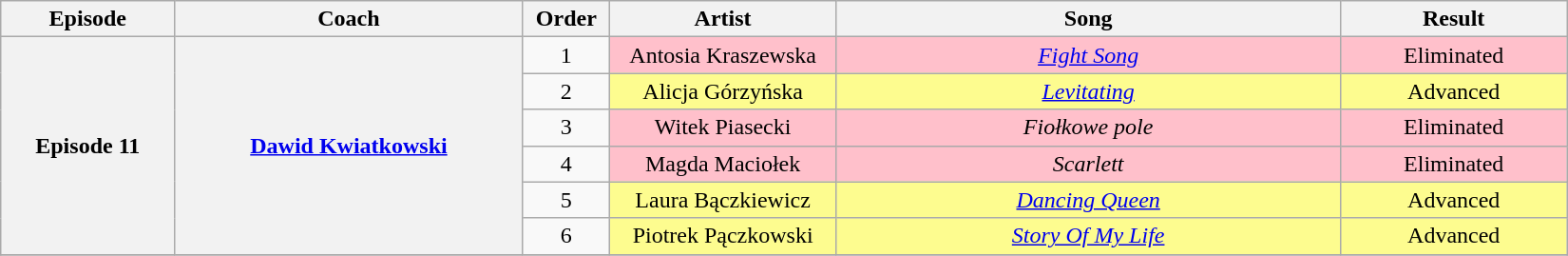<table class="wikitable" style="text-align: center; width:87%;">
<tr>
<th style="width:10%;">Episode</th>
<th style="width:20%;">Coach</th>
<th style="width:05%;">Order</th>
<th style="width:13%;">Artist</th>
<th style="width:29%;">Song</th>
<th style="width:13%;">Result</th>
</tr>
<tr>
<th rowspan="6">Episode 11<br><small></small></th>
<th rowspan="6"><a href='#'>Dawid Kwiatkowski</a></th>
<td>1</td>
<td style="background:pink;">Antosia Kraszewska</td>
<td style="background:pink;"><em><a href='#'>Fight Song</a></em></td>
<td style="background:pink;">Eliminated</td>
</tr>
<tr>
<td>2</td>
<td style="background:#fdfc8f;">Alicja Górzyńska</td>
<td style="background:#fdfc8f;"><em><a href='#'>Levitating</a></em></td>
<td style="background:#fdfc8f;">Advanced</td>
</tr>
<tr>
<td>3</td>
<td style="background:pink;">Witek Piasecki</td>
<td style="background:pink;"><em>Fiołkowe pole</em></td>
<td style="background:pink;">Eliminated</td>
</tr>
<tr>
<td>4</td>
<td style="background:pink;">Magda Maciołek</td>
<td style="background:pink;"><em>Scarlett</em></td>
<td style="background:pink;">Eliminated</td>
</tr>
<tr>
<td>5</td>
<td style="background:#fdfc8f;">Laura Bączkiewicz</td>
<td style="background:#fdfc8f;"><em><a href='#'>Dancing Queen</a></em></td>
<td style="background:#fdfc8f;">Advanced</td>
</tr>
<tr>
<td>6</td>
<td style="background:#fdfc8f;">Piotrek Pączkowski</td>
<td style="background:#fdfc8f;"><em><a href='#'>Story Of My Life</a></em></td>
<td style="background:#fdfc8f;">Advanced</td>
</tr>
<tr>
</tr>
</table>
